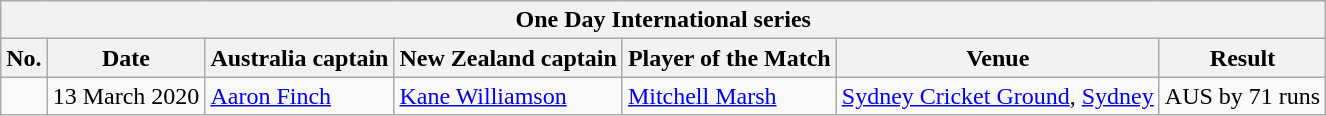<table class="wikitable">
<tr>
<th colspan="7">One Day International series</th>
</tr>
<tr>
<th>No.</th>
<th>Date</th>
<th>Australia captain</th>
<th>New Zealand captain</th>
<th>Player of the Match</th>
<th>Venue</th>
<th>Result</th>
</tr>
<tr>
<td></td>
<td>13 March 2020</td>
<td><a href='#'>Aaron Finch</a></td>
<td><a href='#'>Kane Williamson</a></td>
<td><a href='#'>Mitchell Marsh</a></td>
<td><a href='#'>Sydney Cricket Ground</a>, <a href='#'>Sydney</a></td>
<td>AUS by 71 runs</td>
</tr>
</table>
